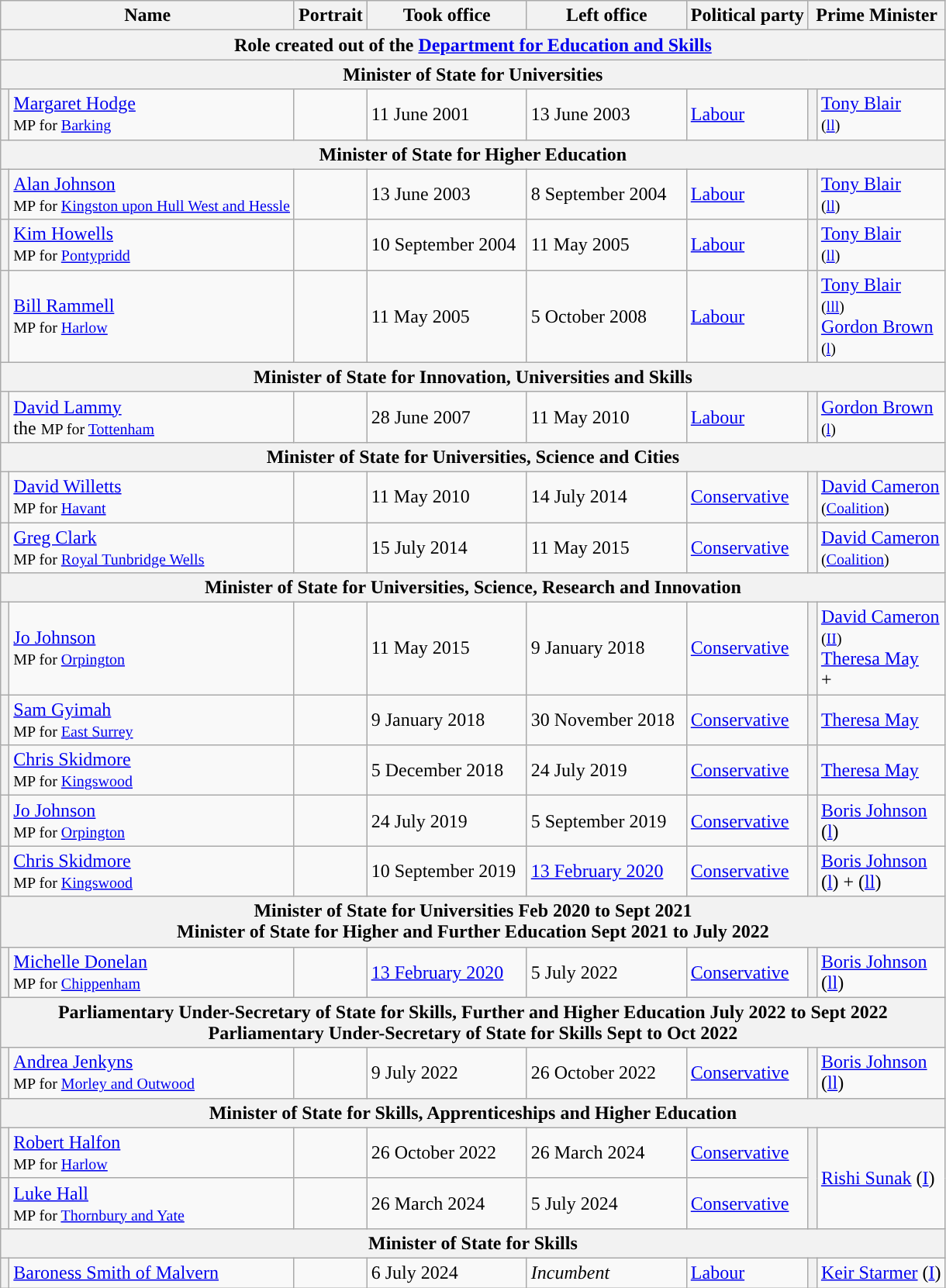<table class="wikitable">
<tr>
<th colspan="2">Name</th>
<th>Portrait</th>
<th width="130">Took office</th>
<th width="130">Left office</th>
<th>Political party</th>
<th colspan="2">Prime Minister</th>
</tr>
<tr>
<th colspan="8">Role created out of the <a href='#'>Department for Education and Skills</a></th>
</tr>
<tr>
<th colspan="8">Minister of State for Universities</th>
</tr>
<tr>
<th style="background-color: "></th>
<td><a href='#'>Margaret Hodge</a><br><small>MP for <a href='#'>Barking</a></small></td>
<td></td>
<td>11 June 2001</td>
<td>13 June 2003</td>
<td><a href='#'>Labour</a></td>
<th style="background-color: "></th>
<td><a href='#'>Tony Blair</a><br><small>(<a href='#'>ll</a>)</small></td>
</tr>
<tr>
<th colspan="8">Minister of State for Higher Education</th>
</tr>
<tr>
<th style="background-color: "></th>
<td><a href='#'>Alan Johnson</a><br><small>MP for <a href='#'>Kingston upon Hull West and Hessle</a></small></td>
<td></td>
<td>13 June 2003</td>
<td>8 September 2004</td>
<td><a href='#'>Labour</a></td>
<th style="background-color: "></th>
<td><a href='#'>Tony Blair</a><br><small>(<a href='#'>ll</a>)</small></td>
</tr>
<tr>
<th style="background-color: "></th>
<td><a href='#'>Kim Howells</a><br><small>MP for <a href='#'>Pontypridd</a></small></td>
<td></td>
<td>10 September 2004</td>
<td>11 May 2005</td>
<td><a href='#'>Labour</a></td>
<th style="background-color: "></th>
<td><a href='#'>Tony Blair</a><br><small>(<a href='#'>ll</a>)</small></td>
</tr>
<tr>
<th style="background-color: "></th>
<td><a href='#'>Bill Rammell</a><br><small>MP for <a href='#'>Harlow</a></small></td>
<td></td>
<td>11 May 2005</td>
<td>5 October 2008</td>
<td><a href='#'>Labour</a></td>
<th style="background-color: "></th>
<td><a href='#'>Tony Blair</a><br><small>(<a href='#'>lll</a>)</small><br><a href='#'>Gordon Brown</a><br><small>(<a href='#'>l</a>)</small></td>
</tr>
<tr>
<th colspan="8">Minister of State for Innovation, Universities and Skills</th>
</tr>
<tr>
<th style="background-color: "></th>
<td><a href='#'>David Lammy</a><br>the
<small>MP for <a href='#'>Tottenham</a></small></td>
<td></td>
<td>28 June 2007</td>
<td>11 May 2010</td>
<td><a href='#'>Labour</a></td>
<th style="background-color: "></th>
<td><a href='#'>Gordon Brown</a><br><small>(<a href='#'>l</a>)</small></td>
</tr>
<tr>
<th colspan="8">Minister of State for Universities, Science and Cities</th>
</tr>
<tr>
<th style="background-color: "></th>
<td><a href='#'>David Willetts</a><br><small>MP for <a href='#'>Havant</a></small></td>
<td></td>
<td>11 May 2010</td>
<td>14 July 2014</td>
<td><a href='#'>Conservative</a></td>
<th style="background-color: "></th>
<td><a href='#'>David Cameron</a><br><small>(<a href='#'>Coalition</a>)</small></td>
</tr>
<tr>
<th style="background-color: "></th>
<td><a href='#'>Greg Clark</a><br><small>MP for <a href='#'>Royal Tunbridge Wells</a></small></td>
<td></td>
<td>15 July 2014</td>
<td>11 May 2015</td>
<td><a href='#'>Conservative</a></td>
<th style="background-color: "></th>
<td><a href='#'>David Cameron</a><br><small>(<a href='#'>Coalition</a>)</small></td>
</tr>
<tr>
<th colspan="8">Minister of State for Universities, Science, Research and Innovation</th>
</tr>
<tr>
<th style="background-color: "></th>
<td><a href='#'>Jo Johnson</a><br><small>MP for <a href='#'>Orpington</a></small></td>
<td></td>
<td>11 May 2015</td>
<td>9 January 2018</td>
<td><a href='#'>Conservative</a></td>
<th style="background-color: "></th>
<td><a href='#'>David Cameron</a><br><small>(<a href='#'>II</a>)</small><br><a href='#'>Theresa May</a><br> + </td>
</tr>
<tr>
<th style="background-color: "></th>
<td><a href='#'>Sam Gyimah</a><br><small>MP for <a href='#'>East Surrey</a></small></td>
<td></td>
<td>9 January 2018</td>
<td>30 November 2018</td>
<td><a href='#'>Conservative</a></td>
<th style="background-color: "></th>
<td><a href='#'>Theresa May</a><br></td>
</tr>
<tr>
<th style="background-color: "></th>
<td><a href='#'>Chris Skidmore</a><br><small>MP for <a href='#'>Kingswood</a></small></td>
<td></td>
<td>5 December 2018</td>
<td>24 July 2019</td>
<td><a href='#'>Conservative</a></td>
<th style="background-color: "></th>
<td><a href='#'>Theresa May</a><br></td>
</tr>
<tr>
<th style="background-color: "></th>
<td><a href='#'>Jo Johnson</a><br><small>MP for <a href='#'>Orpington</a></small></td>
<td></td>
<td>24 July 2019</td>
<td>5 September 2019</td>
<td><a href='#'>Conservative</a></td>
<th style="background-color: "></th>
<td><a href='#'>Boris Johnson</a><br>(<a href='#'>l</a>)</td>
</tr>
<tr>
<th style="background-color: "></th>
<td><a href='#'>Chris Skidmore</a><br><small>MP for <a href='#'>Kingswood</a></small></td>
<td></td>
<td>10 September 2019</td>
<td><a href='#'>13 February 2020</a></td>
<td><a href='#'>Conservative</a></td>
<th style="background-color: "></th>
<td><a href='#'>Boris Johnson</a><br>(<a href='#'>l</a>) + (<a href='#'>ll</a>)</td>
</tr>
<tr>
<th colspan="8">Minister of State for Universities Feb 2020 to Sept 2021 <br> Minister of State for Higher and Further Education Sept 2021 to July 2022</th>
</tr>
<tr>
<th style="background-color: "></th>
<td><a href='#'>Michelle Donelan</a><br><small>MP for <a href='#'>Chippenham</a></small></td>
<td></td>
<td><a href='#'>13 February 2020</a></td>
<td>5 July 2022</td>
<td><a href='#'>Conservative</a></td>
<th style="background-color: "></th>
<td><a href='#'>Boris Johnson</a><br>(<a href='#'>ll</a>)</td>
</tr>
<tr>
<th colspan="8">Parliamentary Under-Secretary of State for Skills, Further and Higher Education July 2022 to Sept 2022 <br> Parliamentary Under-Secretary of State for Skills Sept to Oct 2022</th>
</tr>
<tr>
<th style="background-color: "></th>
<td><a href='#'>Andrea Jenkyns</a><br><small>MP for <a href='#'>Morley and Outwood</a></small></td>
<td></td>
<td>9 July 2022</td>
<td>26 October 2022</td>
<td><a href='#'>Conservative</a></td>
<th style="background-color: "></th>
<td><a href='#'>Boris Johnson</a><br>(<a href='#'>ll</a>)</td>
</tr>
<tr>
<th colspan="8">Minister of State for Skills, Apprenticeships and Higher Education</th>
</tr>
<tr>
<th style="background-color: "></th>
<td><a href='#'>Robert Halfon</a><br><small>MP for <a href='#'>Harlow</a></small></td>
<td></td>
<td>26 October 2022</td>
<td>26 March 2024</td>
<td><a href='#'>Conservative</a></td>
<th rowspan=2 style="background-color: "></th>
<td rowspan=2><a href='#'>Rishi Sunak</a> (<a href='#'>I</a>)</td>
</tr>
<tr>
<th style="background-color: "></th>
<td><a href='#'>Luke Hall</a><br><small>MP for <a href='#'>Thornbury and Yate</a></small></td>
<td></td>
<td>26 March 2024</td>
<td>5 July 2024</td>
<td><a href='#'>Conservative</a></td>
</tr>
<tr>
<th colspan="8">Minister of State for Skills</th>
</tr>
<tr>
<th style="background-color: "></th>
<td><a href='#'>Baroness Smith of Malvern</a></td>
<td></td>
<td>6 July 2024</td>
<td><em>Incumbent</em></td>
<td><a href='#'>Labour</a></td>
<th style="background-color: "></th>
<td><a href='#'>Keir Starmer</a> (<a href='#'>I</a>)</td>
</tr>
</table>
